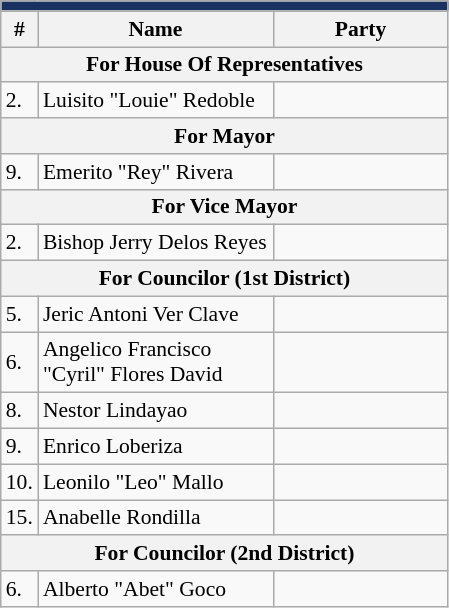<table class=wikitable style="font-size:90%">
<tr>
<td colspan=4 bgcolor=#1a3262></td>
</tr>
<tr>
<th>#</th>
<th width=150px>Name</th>
<th colspan=2 width=110px>Party</th>
</tr>
<tr>
<th colspan=5>For House Of Representatives</th>
</tr>
<tr>
<td>2.</td>
<td>Luisito "Louie" Redoble</td>
<td></td>
</tr>
<tr>
<th colspan=5>For Mayor</th>
</tr>
<tr>
<td>9.</td>
<td>Emerito "Rey" Rivera</td>
<td></td>
</tr>
<tr>
<th colspan=5>For Vice Mayor</th>
</tr>
<tr>
<td>2.</td>
<td>Bishop Jerry Delos Reyes</td>
<td></td>
</tr>
<tr>
<th colspan=5>For Councilor (1st District)</th>
</tr>
<tr>
<td>5.</td>
<td>Jeric Antoni Ver Clave</td>
<td></td>
</tr>
<tr>
<td>6.</td>
<td>Angelico Francisco "Cyril" Flores David</td>
<td></td>
</tr>
<tr>
<td>8.</td>
<td>Nestor Lindayao</td>
<td></td>
</tr>
<tr>
<td>9.</td>
<td>Enrico Loberiza</td>
<td></td>
</tr>
<tr>
<td>10.</td>
<td>Leonilo "Leo" Mallo</td>
<td></td>
</tr>
<tr>
<td>15.</td>
<td>Anabelle Rondilla</td>
<td></td>
</tr>
<tr>
<th colspan=5>For Councilor (2nd District)</th>
</tr>
<tr>
<td>6.</td>
<td>Alberto "Abet" Goco</td>
<td></td>
</tr>
</table>
